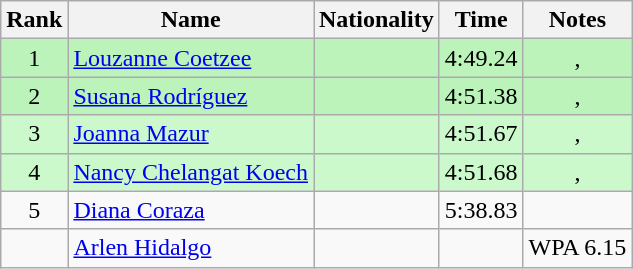<table class="wikitable sortable" style="text-align:center">
<tr>
<th>Rank</th>
<th>Name</th>
<th>Nationality</th>
<th>Time</th>
<th>Notes</th>
</tr>
<tr bgcolor=bbf3bb>
<td>1</td>
<td align="left"><a href='#'>Louzanne Coetzee</a></td>
<td align="left"></td>
<td>4:49.24</td>
<td>, </td>
</tr>
<tr bgcolor=bbf3bb>
<td>2</td>
<td align="left"><a href='#'>Susana Rodríguez</a></td>
<td align="left"></td>
<td>4:51.38</td>
<td>, </td>
</tr>
<tr bgcolor=ccf9cc>
<td>3</td>
<td align="left"><a href='#'>Joanna Mazur</a></td>
<td align="left"></td>
<td>4:51.67</td>
<td>, </td>
</tr>
<tr bgcolor=ccf9cc>
<td>4</td>
<td align="left"><a href='#'>Nancy Chelangat Koech</a></td>
<td align="left"></td>
<td>4:51.68</td>
<td>, </td>
</tr>
<tr>
<td>5</td>
<td align="left"><a href='#'>Diana Coraza</a></td>
<td align="left"></td>
<td>5:38.83</td>
<td></td>
</tr>
<tr>
<td></td>
<td align="left"><a href='#'>Arlen Hidalgo</a></td>
<td align="left"></td>
<td></td>
<td>WPA 6.15</td>
</tr>
</table>
